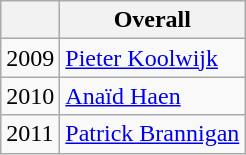<table class="wikitable">
<tr>
<th></th>
<th>Overall</th>
</tr>
<tr>
<td>2009</td>
<td><a href='#'>Pieter Koolwijk</a></td>
</tr>
<tr>
<td>2010</td>
<td><a href='#'>Anaïd Haen</a></td>
</tr>
<tr>
<td>2011</td>
<td><a href='#'>Patrick Brannigan</a></td>
</tr>
</table>
